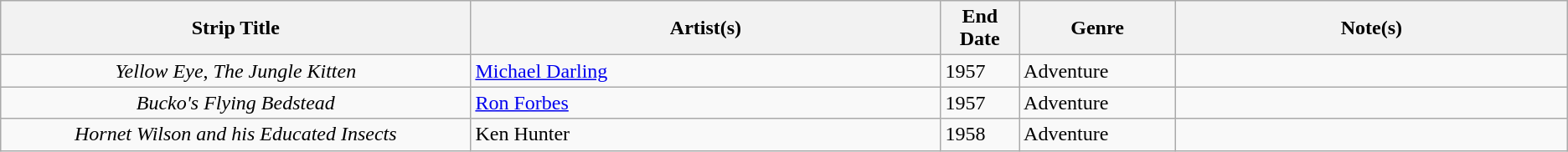<table class="wikitable sortable">
<tr>
<th width=30%>Strip Title</th>
<th width=30%>Artist(s)</th>
<th width=5%>End Date</th>
<th width=10%>Genre</th>
<th width=25%>Note(s)</th>
</tr>
<tr>
<td align=center><em>Yellow Eye</em>, <em>The Jungle Kitten</em></td>
<td><a href='#'>Michael Darling</a></td>
<td>1957</td>
<td>Adventure</td>
<td></td>
</tr>
<tr>
<td align=center><em>Bucko's Flying Bedstead</em></td>
<td><a href='#'>Ron Forbes</a></td>
<td>1957</td>
<td>Adventure</td>
<td></td>
</tr>
<tr>
<td align=center><em>Hornet Wilson and his Educated Insects</em></td>
<td>Ken Hunter</td>
<td>1958</td>
<td>Adventure</td>
<td></td>
</tr>
</table>
